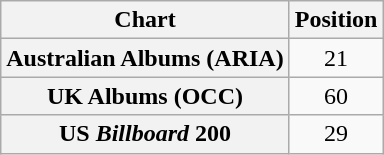<table class="wikitable sortable plainrowheaders" style="text-align:center">
<tr>
<th scope="col">Chart</th>
<th scope="col">Position</th>
</tr>
<tr>
<th scope="row">Australian Albums (ARIA)</th>
<td>21</td>
</tr>
<tr>
<th scope="row">UK Albums (OCC)</th>
<td>60</td>
</tr>
<tr>
<th scope="row">US <em>Billboard</em> 200</th>
<td>29</td>
</tr>
</table>
